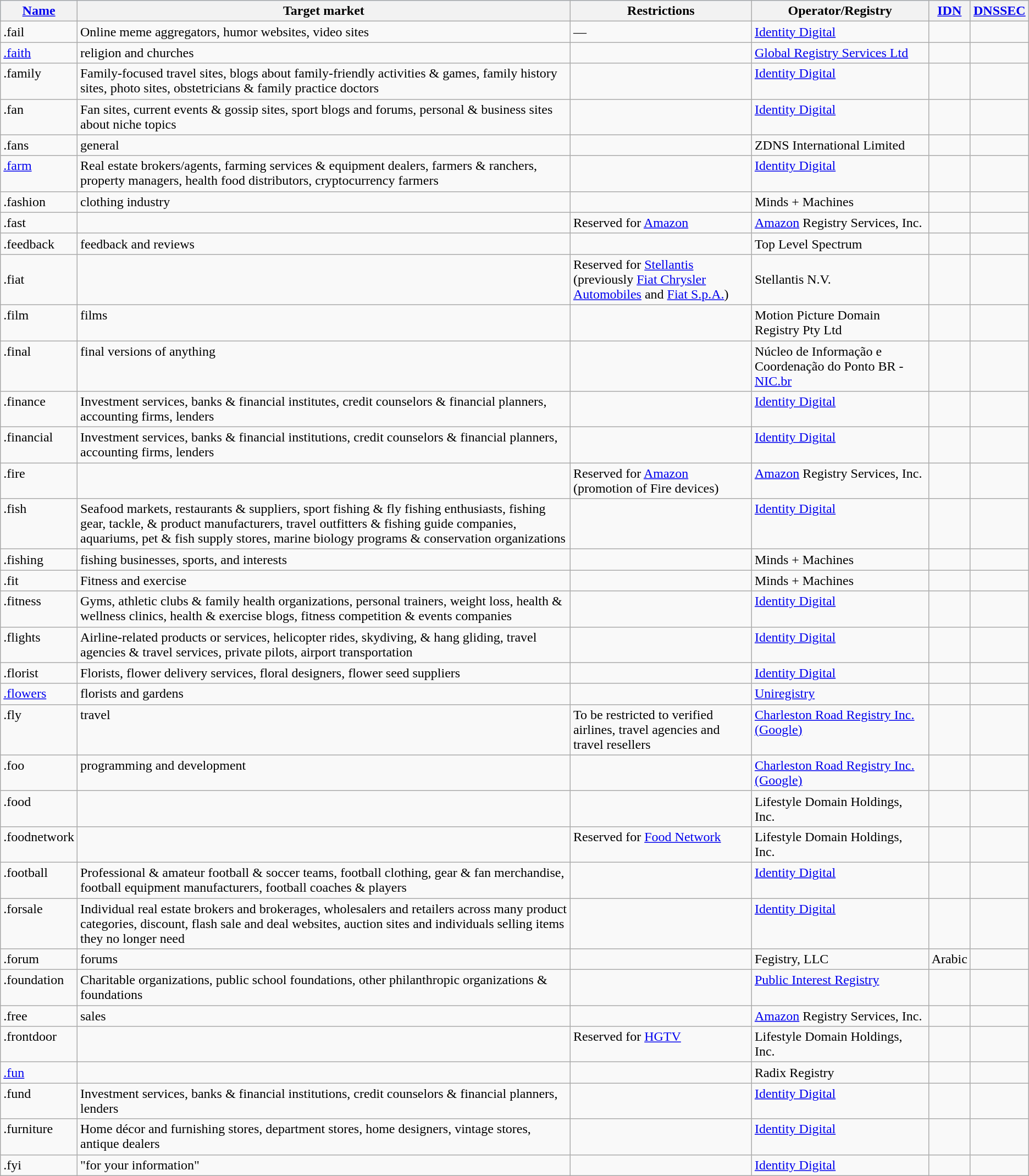<table class="wikitable sortable">
<tr style="background:#a0d0ff;">
<th><a href='#'>Name</a></th>
<th>Target market</th>
<th class="unsortable">Restrictions</th>
<th>Operator/Registry</th>
<th><a href='#'>IDN</a></th>
<th><a href='#'>DNSSEC</a></th>
</tr>
<tr valign="top">
<td>.fail</td>
<td>Online meme aggregators, humor websites, video sites</td>
<td>—</td>
<td><a href='#'>Identity Digital</a></td>
<td></td>
<td></td>
</tr>
<tr valign="top">
<td><a href='#'>.faith</a></td>
<td>religion and churches</td>
<td></td>
<td><a href='#'>Global Registry Services Ltd</a></td>
<td></td>
<td></td>
</tr>
<tr valign="top">
<td>.family</td>
<td>Family-focused travel sites, blogs about family-friendly activities & games, family history sites, photo sites, obstetricians & family practice doctors</td>
<td></td>
<td><a href='#'>Identity Digital</a></td>
<td></td>
<td></td>
</tr>
<tr valign=top>
<td>.fan</td>
<td>Fan sites, current events & gossip sites, sport blogs and forums, personal & business sites about niche topics</td>
<td></td>
<td><a href='#'>Identity Digital</a></td>
<td></td>
<td></td>
</tr>
<tr valign="top">
<td>.fans</td>
<td>general</td>
<td></td>
<td>ZDNS International Limited</td>
<td></td>
<td></td>
</tr>
<tr valign="top">
<td><a href='#'>.farm</a></td>
<td>Real estate brokers/agents, farming services & equipment dealers, farmers & ranchers, property managers, health food distributors, cryptocurrency farmers</td>
<td></td>
<td><a href='#'>Identity Digital</a></td>
<td></td>
<td></td>
</tr>
<tr valign="top">
<td>.fashion</td>
<td>clothing industry</td>
<td></td>
<td>Minds + Machines</td>
<td></td>
<td></td>
</tr>
<tr valign=top>
<td>.fast</td>
<td></td>
<td>Reserved for <a href='#'>Amazon</a></td>
<td><a href='#'>Amazon</a> Registry Services, Inc.</td>
<td></td>
<td></td>
</tr>
<tr valign="top">
<td>.feedback</td>
<td>feedback and reviews</td>
<td></td>
<td>Top Level Spectrum</td>
<td></td>
<td></td>
</tr>
<tr>
<td>.fiat</td>
<td></td>
<td>Reserved for <a href='#'>Stellantis</a> (previously <a href='#'>Fiat Chrysler Automobiles</a> and <a href='#'>Fiat S.p.A.</a>)</td>
<td>Stellantis N.V.</td>
<td></td>
<td></td>
</tr>
<tr valign=top>
<td>.film</td>
<td>films</td>
<td></td>
<td>Motion Picture Domain Registry Pty Ltd</td>
<td></td>
<td></td>
</tr>
<tr valign=top>
<td>.final</td>
<td>final versions of anything</td>
<td></td>
<td>Núcleo de Informação e Coordenação do Ponto BR - <a href='#'>NIC.br</a></td>
<td></td>
<td></td>
</tr>
<tr valign="top">
<td>.finance</td>
<td>Investment services, banks & financial institutes, credit counselors & financial planners, accounting firms, lenders</td>
<td></td>
<td><a href='#'>Identity Digital</a></td>
<td></td>
<td></td>
</tr>
<tr valign="top">
<td>.financial</td>
<td>Investment services, banks & financial institutions, credit counselors & financial planners, accounting firms, lenders</td>
<td></td>
<td><a href='#'>Identity Digital</a></td>
<td></td>
<td></td>
</tr>
<tr valign=top>
<td>.fire</td>
<td></td>
<td>Reserved for <a href='#'>Amazon</a> (promotion of Fire devices)</td>
<td><a href='#'>Amazon</a> Registry Services, Inc.</td>
<td></td>
<td></td>
</tr>
<tr valign="top">
<td>.fish</td>
<td>Seafood markets, restaurants & suppliers, sport fishing & fly fishing enthusiasts, fishing gear, tackle, & product manufacturers, travel outfitters & fishing guide companies, aquariums, pet & fish supply stores, marine biology programs & conservation organizations</td>
<td></td>
<td><a href='#'>Identity Digital</a></td>
<td></td>
<td></td>
</tr>
<tr valign="top">
<td>.fishing</td>
<td>fishing businesses, sports, and interests</td>
<td></td>
<td>Minds + Machines</td>
<td></td>
<td></td>
</tr>
<tr valign="top">
<td>.fit</td>
<td>Fitness and exercise</td>
<td></td>
<td>Minds + Machines</td>
<td></td>
<td></td>
</tr>
<tr valign="top">
<td>.fitness</td>
<td>Gyms, athletic clubs & family health organizations, personal trainers, weight loss, health & wellness clinics, health & exercise blogs, fitness competition & events companies</td>
<td></td>
<td><a href='#'>Identity Digital</a></td>
<td></td>
<td></td>
</tr>
<tr valign="top">
<td>.flights</td>
<td>Airline-related products or services, helicopter rides, skydiving, & hang gliding, travel agencies & travel services, private pilots, airport transportation</td>
<td></td>
<td><a href='#'>Identity Digital</a></td>
<td></td>
<td></td>
</tr>
<tr valign="top">
<td>.florist</td>
<td>Florists, flower delivery services, floral designers, flower seed suppliers</td>
<td></td>
<td><a href='#'>Identity Digital</a></td>
<td></td>
<td></td>
</tr>
<tr valign="top">
<td><a href='#'>.flowers</a></td>
<td>florists and gardens</td>
<td></td>
<td><a href='#'>Uniregistry</a></td>
<td></td>
<td></td>
</tr>
<tr valign="top">
<td>.fly</td>
<td>travel</td>
<td>To be restricted to verified airlines, travel agencies and travel resellers</td>
<td><a href='#'>Charleston Road Registry Inc. (Google)</a></td>
<td></td>
<td></td>
</tr>
<tr valign="top">
<td>.foo</td>
<td>programming and development</td>
<td></td>
<td><a href='#'>Charleston Road Registry Inc. (Google)</a></td>
<td></td>
<td></td>
</tr>
<tr valign=top>
<td>.food</td>
<td></td>
<td></td>
<td>Lifestyle Domain Holdings, Inc.</td>
<td></td>
<td></td>
</tr>
<tr valign=top>
<td>.foodnetwork</td>
<td></td>
<td>Reserved for <a href='#'>Food Network</a></td>
<td>Lifestyle Domain Holdings, Inc.</td>
<td></td>
<td></td>
</tr>
<tr valign="top">
<td>.football</td>
<td>Professional & amateur football & soccer teams, football clothing, gear & fan merchandise, football equipment manufacturers, football coaches & players</td>
<td></td>
<td><a href='#'>Identity Digital</a></td>
<td></td>
<td></td>
</tr>
<tr valign="top">
<td>.forsale</td>
<td>Individual real estate brokers and brokerages, wholesalers and retailers across many product categories, discount, flash sale and deal websites, auction sites and individuals selling items they no longer need</td>
<td></td>
<td><a href='#'>Identity Digital</a></td>
<td></td>
<td></td>
</tr>
<tr valign=top>
<td>.forum</td>
<td>forums</td>
<td></td>
<td>Fegistry, LLC</td>
<td>Arabic</td>
<td></td>
</tr>
<tr valign="top">
<td>.foundation</td>
<td>Charitable organizations, public school foundations, other philanthropic organizations & foundations</td>
<td></td>
<td><a href='#'>Public Interest Registry</a></td>
<td></td>
<td></td>
</tr>
<tr valign=top>
<td>.free</td>
<td>sales</td>
<td></td>
<td><a href='#'>Amazon</a> Registry Services, Inc.</td>
<td></td>
<td></td>
</tr>
<tr valign=top>
<td>.frontdoor</td>
<td></td>
<td>Reserved for <a href='#'>HGTV</a></td>
<td>Lifestyle Domain Holdings, Inc.</td>
<td></td>
<td></td>
</tr>
<tr valign="top">
<td><a href='#'>.fun</a></td>
<td></td>
<td></td>
<td>Radix Registry</td>
<td></td>
<td></td>
</tr>
<tr valign="top">
<td>.fund</td>
<td>Investment services, banks & financial institutions, credit counselors & financial planners, lenders</td>
<td></td>
<td><a href='#'>Identity Digital</a></td>
<td></td>
<td></td>
</tr>
<tr valign="top">
<td>.furniture</td>
<td>Home décor and furnishing stores, department stores, home designers, vintage stores, antique dealers</td>
<td></td>
<td><a href='#'>Identity Digital</a></td>
<td></td>
<td></td>
</tr>
<tr valign="top">
<td>.fyi</td>
<td>"for your information"</td>
<td></td>
<td><a href='#'>Identity Digital</a></td>
<td></td>
<td></td>
</tr>
</table>
